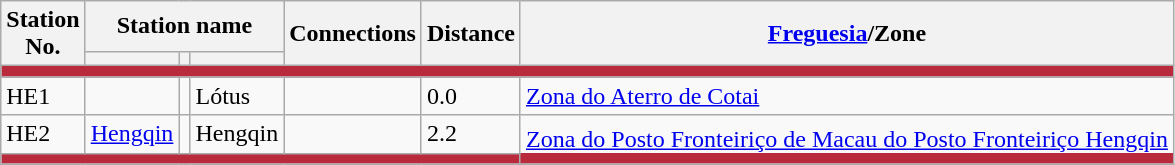<table class="wikitable">
<tr>
<th rowspan="2">Station<br>No.</th>
<th colspan="3">Station name</th>
<th rowspan="2">Connections</th>
<th rowspan="2">Distance<br></th>
<th rowspan="2"><a href='#'>Freguesia</a>/Zone</th>
</tr>
<tr>
<th></th>
<th></th>
<th></th>
</tr>
<tr style = "background:#b82a3c; height: 2pt">
<td colspan="7"></td>
</tr>
<tr>
<td>HE1</td>
<td></td>
<td></td>
<td>Lótus</td>
<td></td>
<td>0.0</td>
<td><a href='#'>Zona do Aterro de Cotai</a></td>
</tr>
<tr>
<td>HE2</td>
<td><a href='#'>Hengqin</a></td>
<td></td>
<td>Hengqin</td>
<td></td>
<td>2.2</td>
<td rowspan="4"><a href='#'>Zona do Posto Fronteiriço de Macau do Posto Fronteiriço Hengqin</a></td>
</tr>
<tr style="background:#b82a3c; height: 2pt">
<td colspan="7"></td>
</tr>
</table>
